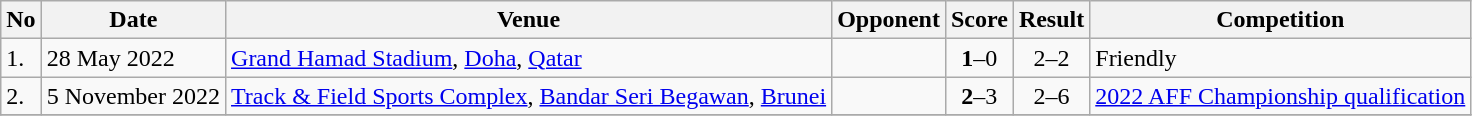<table class="wikitable" style="font-size:100%;">
<tr>
<th>No</th>
<th>Date</th>
<th>Venue</th>
<th>Opponent</th>
<th>Score</th>
<th>Result</th>
<th>Competition</th>
</tr>
<tr>
<td>1.</td>
<td>28 May 2022</td>
<td><a href='#'>Grand Hamad Stadium</a>, <a href='#'>Doha</a>, <a href='#'>Qatar</a></td>
<td></td>
<td align=center><strong>1</strong>–0</td>
<td align=center>2–2</td>
<td>Friendly</td>
</tr>
<tr>
<td>2.</td>
<td>5 November 2022</td>
<td><a href='#'>Track & Field Sports Complex</a>, <a href='#'>Bandar Seri Begawan</a>, <a href='#'>Brunei</a></td>
<td></td>
<td align=center><strong>2</strong>–3</td>
<td align=center>2–6</td>
<td><a href='#'>2022 AFF Championship qualification</a></td>
</tr>
<tr>
</tr>
</table>
